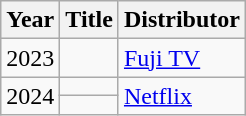<table class="wikitable">
<tr>
<th>Year</th>
<th>Title</th>
<th>Distributor</th>
</tr>
<tr>
<td>2023</td>
<td></td>
<td><a href='#'>Fuji TV</a></td>
</tr>
<tr>
<td rowspan="2">2024</td>
<td></td>
<td rowspan="2"><a href='#'>Netflix</a></td>
</tr>
<tr>
<td></td>
</tr>
</table>
